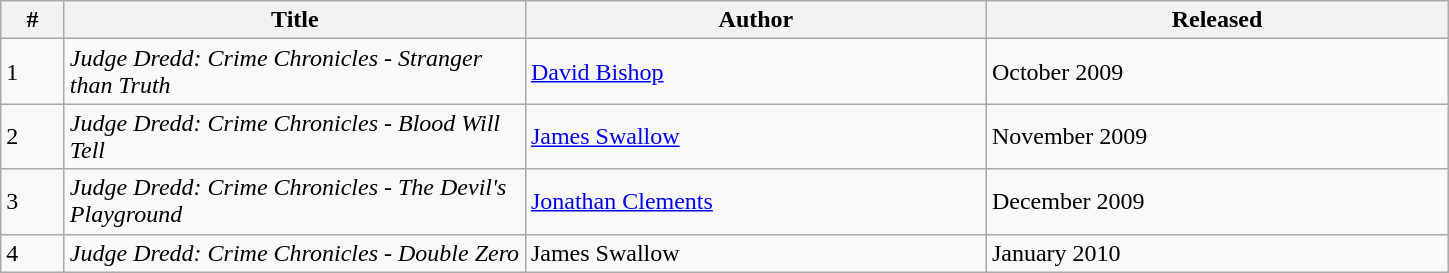<table class="wikitable">
<tr>
<th width="35"><strong>#</strong></th>
<th width="300"><strong>Title</strong></th>
<th width="300"><strong>Author</strong></th>
<th width="300"><strong>Released</strong></th>
</tr>
<tr>
<td>1</td>
<td><em>Judge Dredd: Crime Chronicles - Stranger than Truth</em></td>
<td><a href='#'>David Bishop</a></td>
<td>October 2009</td>
</tr>
<tr>
<td>2</td>
<td><em>Judge Dredd: Crime Chronicles - Blood Will Tell</em></td>
<td><a href='#'>James Swallow</a></td>
<td>November 2009</td>
</tr>
<tr>
<td>3</td>
<td><em>Judge Dredd: Crime Chronicles - The Devil's Playground</em></td>
<td><a href='#'>Jonathan Clements</a></td>
<td>December 2009</td>
</tr>
<tr>
<td>4</td>
<td><em>Judge Dredd: Crime Chronicles - Double Zero</em></td>
<td>James Swallow</td>
<td>January 2010</td>
</tr>
</table>
